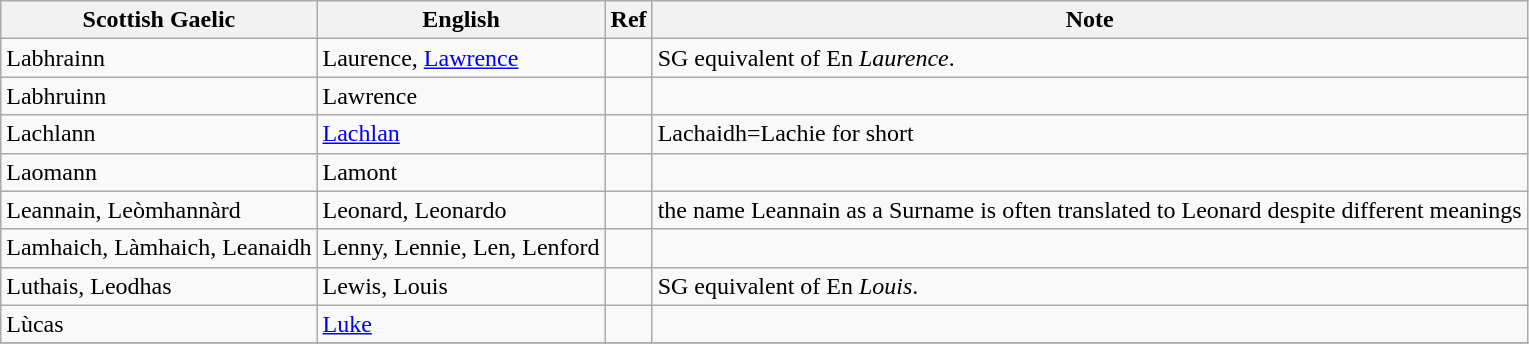<table class="wikitable sortable">
<tr>
<th><strong>Scottish Gaelic</strong></th>
<th><strong>English</strong></th>
<th><strong>Ref</strong></th>
<th><strong>Note</strong></th>
</tr>
<tr>
<td>Labhrainn</td>
<td>Laurence, <a href='#'>Lawrence</a></td>
<td></td>
<td>SG equivalent of En <em>Laurence</em>.</td>
</tr>
<tr>
<td>Labhruinn</td>
<td>Lawrence</td>
<td></td>
<td></td>
</tr>
<tr>
<td>Lachlann</td>
<td><a href='#'>Lachlan</a></td>
<td></td>
<td>Lachaidh=Lachie for short</td>
</tr>
<tr>
<td>Laomann</td>
<td>Lamont</td>
<td></td>
<td></td>
</tr>
<tr>
<td>Leannain, Leòmhannàrd</td>
<td>Leonard, Leonardo</td>
<td></td>
<td>the name Leannain as a Surname is often translated to Leonard despite different meanings</td>
</tr>
<tr>
<td>Lamhaich, Làmhaich, Leanaidh</td>
<td>Lenny, Lennie, Len, Lenford</td>
<td></td>
<td></td>
</tr>
<tr>
<td>Luthais, Leodhas</td>
<td>Lewis, Louis</td>
<td></td>
<td>SG equivalent of En <em>Louis</em>.</td>
</tr>
<tr>
<td>Lùcas</td>
<td><a href='#'>Luke</a></td>
<td></td>
<td></td>
</tr>
<tr>
</tr>
</table>
